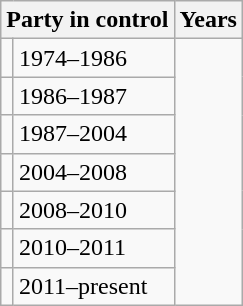<table class="wikitable">
<tr>
<th colspan=2>Party in control</th>
<th>Years</th>
</tr>
<tr>
<td></td>
<td>1974–1986</td>
</tr>
<tr>
<td></td>
<td>1986–1987</td>
</tr>
<tr>
<td></td>
<td>1987–2004</td>
</tr>
<tr>
<td></td>
<td>2004–2008</td>
</tr>
<tr>
<td></td>
<td>2008–2010</td>
</tr>
<tr>
<td></td>
<td>2010–2011</td>
</tr>
<tr>
<td></td>
<td>2011–present</td>
</tr>
</table>
